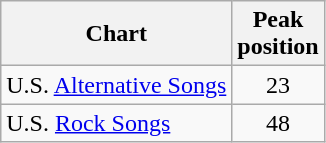<table class="wikitable">
<tr>
<th>Chart</th>
<th>Peak<br>position</th>
</tr>
<tr>
<td>U.S. <a href='#'>Alternative Songs</a></td>
<td align="center">23</td>
</tr>
<tr>
<td>U.S. <a href='#'>Rock Songs</a></td>
<td align="center">48</td>
</tr>
</table>
